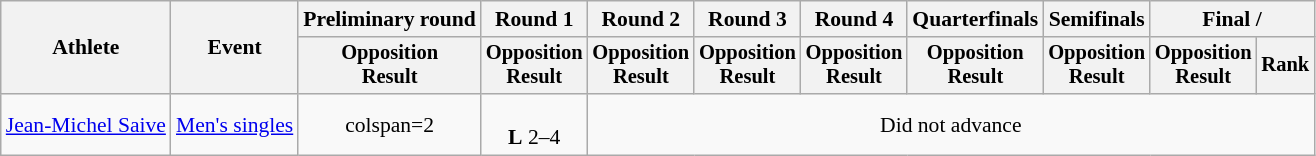<table class="wikitable" style="font-size:90%">
<tr>
<th rowspan="2">Athlete</th>
<th rowspan="2">Event</th>
<th>Preliminary round</th>
<th>Round 1</th>
<th>Round 2</th>
<th>Round 3</th>
<th>Round 4</th>
<th>Quarterfinals</th>
<th>Semifinals</th>
<th colspan=2>Final / </th>
</tr>
<tr style="font-size:95%">
<th>Opposition<br>Result</th>
<th>Opposition<br>Result</th>
<th>Opposition<br>Result</th>
<th>Opposition<br>Result</th>
<th>Opposition<br>Result</th>
<th>Opposition<br>Result</th>
<th>Opposition<br>Result</th>
<th>Opposition<br>Result</th>
<th>Rank</th>
</tr>
<tr align=center>
<td align=left><a href='#'>Jean-Michel Saive</a></td>
<td align=left><a href='#'>Men's singles</a></td>
<td>colspan=2 </td>
<td><br><strong>L</strong> 2–4</td>
<td colspan=7>Did not advance</td>
</tr>
</table>
